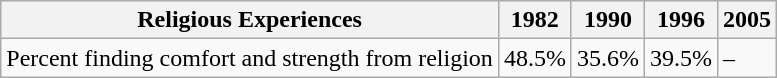<table class="wikitable">
<tr>
<th>Religious Experiences</th>
<th>1982</th>
<th>1990</th>
<th>1996</th>
<th>2005</th>
</tr>
<tr>
<td>Percent finding comfort and strength from religion</td>
<td>48.5%</td>
<td>35.6%</td>
<td>39.5%</td>
<td>–</td>
</tr>
</table>
